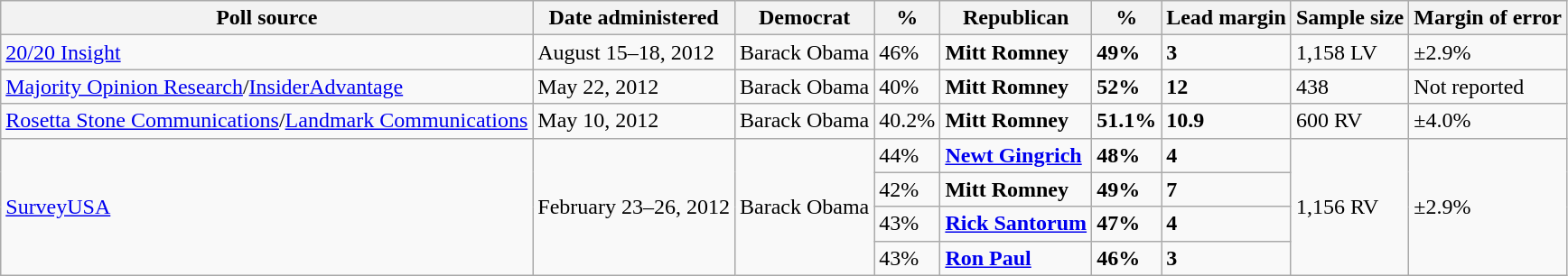<table class="wikitable">
<tr valign=bottom>
<th>Poll source</th>
<th>Date administered</th>
<th>Democrat</th>
<th>%</th>
<th>Republican</th>
<th>%</th>
<th>Lead margin</th>
<th>Sample size</th>
<th>Margin of error</th>
</tr>
<tr>
<td><a href='#'>20/20 Insight</a></td>
<td>August 15–18, 2012</td>
<td>Barack Obama</td>
<td>46%</td>
<td><strong>Mitt Romney</strong></td>
<td><strong>49%</strong></td>
<td><strong>3</strong></td>
<td>1,158 LV</td>
<td>±2.9%</td>
</tr>
<tr>
<td><a href='#'>Majority Opinion Research</a>/<a href='#'>InsiderAdvantage</a></td>
<td>May 22, 2012</td>
<td>Barack Obama</td>
<td>40%</td>
<td><strong>Mitt Romney</strong></td>
<td><strong>52%</strong></td>
<td><strong>12</strong></td>
<td>438</td>
<td>Not reported</td>
</tr>
<tr>
<td><a href='#'>Rosetta Stone Communications</a>/<a href='#'>Landmark Communications</a></td>
<td>May 10, 2012</td>
<td>Barack Obama</td>
<td>40.2%</td>
<td><strong>Mitt Romney</strong></td>
<td><strong>51.1%</strong></td>
<td><strong>10.9</strong></td>
<td>600 RV</td>
<td>±4.0%</td>
</tr>
<tr>
<td rowspan=4><a href='#'>SurveyUSA</a></td>
<td rowspan=4>February 23–26, 2012</td>
<td rowspan=4>Barack Obama</td>
<td>44%</td>
<td><strong><a href='#'>Newt Gingrich</a></strong></td>
<td><strong>48%</strong></td>
<td><strong>4</strong></td>
<td rowspan=4>1,156 RV</td>
<td rowspan=4>±2.9%</td>
</tr>
<tr>
<td>42%</td>
<td><strong>Mitt Romney</strong></td>
<td><strong>49%</strong></td>
<td><strong>7</strong></td>
</tr>
<tr>
<td>43%</td>
<td><strong><a href='#'>Rick Santorum</a></strong></td>
<td><strong>47%</strong></td>
<td><strong>4</strong></td>
</tr>
<tr>
<td>43%</td>
<td><strong><a href='#'>Ron Paul</a></strong></td>
<td><strong>46%</strong></td>
<td><strong>3</strong></td>
</tr>
</table>
